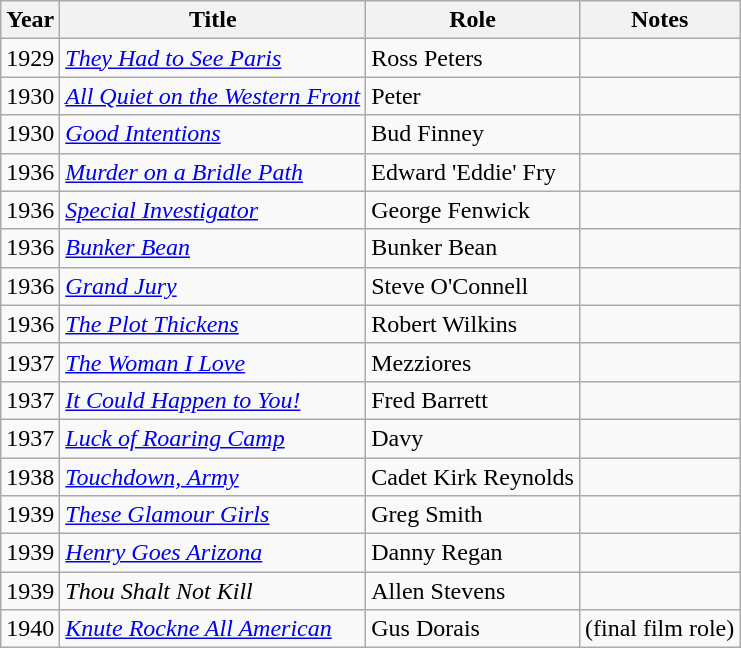<table class="wikitable">
<tr>
<th>Year</th>
<th>Title</th>
<th>Role</th>
<th>Notes</th>
</tr>
<tr>
<td>1929</td>
<td><em><a href='#'>They Had to See Paris</a></em></td>
<td>Ross Peters</td>
<td></td>
</tr>
<tr>
<td>1930</td>
<td><em><a href='#'>All Quiet on the Western Front</a></em></td>
<td>Peter</td>
<td></td>
</tr>
<tr>
<td>1930</td>
<td><em><a href='#'>Good Intentions</a></em></td>
<td>Bud Finney</td>
<td></td>
</tr>
<tr>
<td>1936</td>
<td><em><a href='#'>Murder on a Bridle Path</a></em></td>
<td>Edward 'Eddie' Fry</td>
<td></td>
</tr>
<tr>
<td>1936</td>
<td><em><a href='#'>Special Investigator</a></em></td>
<td>George Fenwick</td>
<td></td>
</tr>
<tr>
<td>1936</td>
<td><em><a href='#'>Bunker Bean</a></em></td>
<td>Bunker Bean</td>
<td></td>
</tr>
<tr>
<td>1936</td>
<td><em><a href='#'>Grand Jury</a></em></td>
<td>Steve O'Connell</td>
<td></td>
</tr>
<tr>
<td>1936</td>
<td><em><a href='#'>The Plot Thickens</a></em></td>
<td>Robert Wilkins</td>
<td></td>
</tr>
<tr>
<td>1937</td>
<td><em><a href='#'>The Woman I Love</a></em></td>
<td>Mezziores</td>
<td></td>
</tr>
<tr>
<td>1937</td>
<td><em><a href='#'>It Could Happen to You!</a></em></td>
<td>Fred Barrett</td>
<td></td>
</tr>
<tr>
<td>1937</td>
<td><em><a href='#'>Luck of Roaring Camp</a></em></td>
<td>Davy</td>
<td></td>
</tr>
<tr>
<td>1938</td>
<td><em><a href='#'>Touchdown, Army</a></em></td>
<td>Cadet Kirk Reynolds</td>
<td></td>
</tr>
<tr>
<td>1939</td>
<td><em><a href='#'>These Glamour Girls</a></em></td>
<td>Greg Smith</td>
<td></td>
</tr>
<tr>
<td>1939</td>
<td><em><a href='#'>Henry Goes Arizona</a></em></td>
<td>Danny Regan</td>
<td></td>
</tr>
<tr>
<td>1939</td>
<td><em>Thou Shalt Not Kill</em></td>
<td>Allen Stevens</td>
<td></td>
</tr>
<tr>
<td>1940</td>
<td><em><a href='#'>Knute Rockne All American</a></em></td>
<td>Gus Dorais</td>
<td>(final film role)</td>
</tr>
</table>
